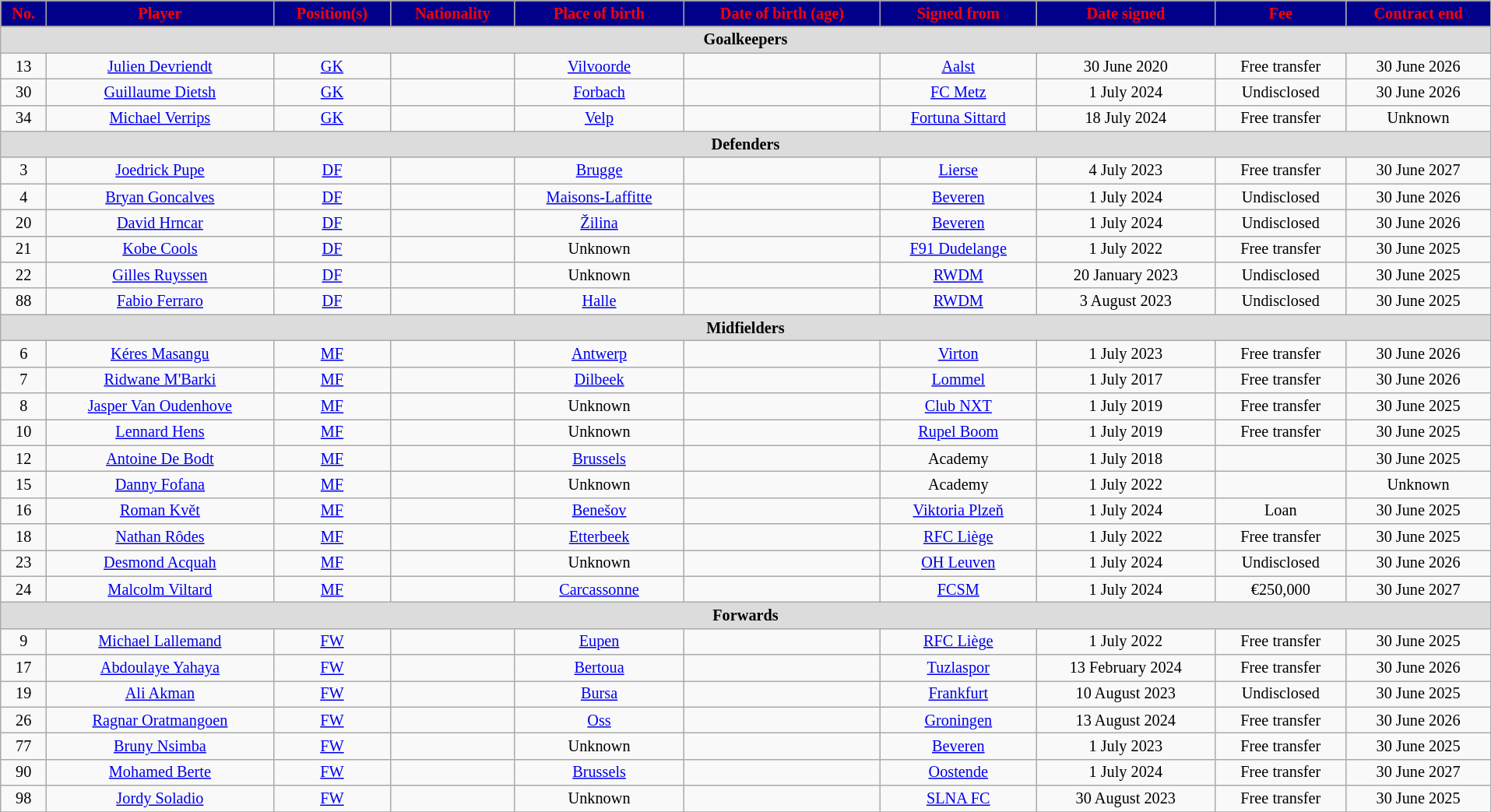<table class="wikitable" style="text-align:center; font-size:84.5%; width:101%;">
<tr>
<th style="color:red; background:#00008B; text-align:center;">No.</th>
<th style="color:red; background:#00008B; text-align:center;">Player</th>
<th style="color:red; background:#00008B; text-align:center;">Position(s)</th>
<th style="color:red; background:#00008B; text-align:center;">Nationality</th>
<th style="color:red; background:#00008B; text-align:center;">Place of birth</th>
<th style="color:red; background:#00008B; text-align:center;">Date of birth (age)</th>
<th style="color:red; background:#00008B; text-align:center;">Signed from</th>
<th style="color:red; background:#00008B; text-align:center;">Date signed</th>
<th style="color:red; background:#00008B; text-align:center;">Fee</th>
<th style="color:red; background:#00008B; text-align:center;">Contract end</th>
</tr>
<tr>
<th colspan="14" style="background:#dcdcdc; tepxt-align:center;">Goalkeepers</th>
</tr>
<tr>
<td>13</td>
<td><a href='#'>Julien Devriendt</a></td>
<td><a href='#'>GK</a></td>
<td></td>
<td><a href='#'>Vilvoorde</a></td>
<td></td>
<td> <a href='#'>Aalst</a></td>
<td>30 June 2020</td>
<td>Free transfer</td>
<td>30 June 2026</td>
</tr>
<tr>
<td>30</td>
<td><a href='#'>Guillaume Dietsh</a></td>
<td><a href='#'>GK</a></td>
<td></td>
<td><a href='#'>Forbach</a></td>
<td></td>
<td> <a href='#'>FC Metz</a></td>
<td>1 July 2024</td>
<td>Undisclosed</td>
<td>30 June 2026</td>
</tr>
<tr>
<td>34</td>
<td><a href='#'>Michael Verrips</a></td>
<td><a href='#'>GK</a></td>
<td></td>
<td><a href='#'>Velp</a></td>
<td></td>
<td> <a href='#'>Fortuna Sittard</a></td>
<td>18 July 2024</td>
<td>Free transfer</td>
<td>Unknown</td>
</tr>
<tr>
<th colspan="14" style="background:#dcdcdc; tepxt-align:center;">Defenders</th>
</tr>
<tr>
<td>3</td>
<td><a href='#'>Joedrick Pupe</a></td>
<td><a href='#'>DF</a></td>
<td></td>
<td><a href='#'>Brugge</a></td>
<td></td>
<td> <a href='#'>Lierse</a></td>
<td>4 July 2023</td>
<td>Free transfer</td>
<td>30 June 2027</td>
</tr>
<tr>
<td>4</td>
<td><a href='#'>Bryan Goncalves</a></td>
<td><a href='#'>DF</a></td>
<td></td>
<td><a href='#'>Maisons-Laffitte</a></td>
<td></td>
<td> <a href='#'>Beveren</a></td>
<td>1 July 2024</td>
<td>Undisclosed</td>
<td>30 June 2026</td>
</tr>
<tr>
<td>20</td>
<td><a href='#'>David Hrncar</a></td>
<td><a href='#'>DF</a></td>
<td></td>
<td><a href='#'>Žilina</a></td>
<td></td>
<td> <a href='#'>Beveren</a></td>
<td>1 July 2024</td>
<td>Undisclosed</td>
<td>30 June 2026</td>
</tr>
<tr>
<td>21</td>
<td><a href='#'>Kobe Cools</a></td>
<td><a href='#'>DF</a></td>
<td></td>
<td>Unknown</td>
<td></td>
<td> <a href='#'>F91 Dudelange</a></td>
<td>1 July 2022</td>
<td>Free transfer</td>
<td>30 June 2025</td>
</tr>
<tr>
<td>22</td>
<td><a href='#'>Gilles Ruyssen</a></td>
<td><a href='#'>DF</a></td>
<td></td>
<td>Unknown</td>
<td></td>
<td> <a href='#'>RWDM</a></td>
<td>20 January 2023</td>
<td>Undisclosed</td>
<td>30 June 2025</td>
</tr>
<tr>
<td>88</td>
<td><a href='#'>Fabio Ferraro</a></td>
<td><a href='#'>DF</a></td>
<td></td>
<td><a href='#'>Halle</a></td>
<td></td>
<td> <a href='#'>RWDM</a></td>
<td>3 August 2023</td>
<td>Undisclosed</td>
<td>30 June 2025</td>
</tr>
<tr>
<th colspan="14" style="background:#dcdcdc; tepxt-align:center;">Midfielders</th>
</tr>
<tr>
<td>6</td>
<td><a href='#'>Kéres Masangu</a></td>
<td><a href='#'>MF</a></td>
<td></td>
<td><a href='#'>Antwerp</a></td>
<td></td>
<td> <a href='#'>Virton</a></td>
<td>1 July 2023</td>
<td>Free transfer</td>
<td>30 June 2026</td>
</tr>
<tr>
<td>7</td>
<td><a href='#'>Ridwane M'Barki</a></td>
<td><a href='#'>MF</a></td>
<td></td>
<td><a href='#'>Dilbeek</a></td>
<td></td>
<td> <a href='#'>Lommel</a></td>
<td>1 July 2017</td>
<td>Free transfer</td>
<td>30 June 2026</td>
</tr>
<tr>
<td>8</td>
<td><a href='#'>Jasper Van Oudenhove</a></td>
<td><a href='#'>MF</a></td>
<td></td>
<td>Unknown</td>
<td></td>
<td> <a href='#'>Club NXT</a></td>
<td>1 July 2019</td>
<td>Free transfer</td>
<td>30 June 2025</td>
</tr>
<tr>
<td>10</td>
<td><a href='#'>Lennard Hens</a></td>
<td><a href='#'>MF</a></td>
<td></td>
<td>Unknown</td>
<td></td>
<td> <a href='#'>Rupel Boom</a></td>
<td>1 July 2019</td>
<td>Free transfer</td>
<td>30 June 2025</td>
</tr>
<tr>
<td>12</td>
<td><a href='#'>Antoine De Bodt</a></td>
<td><a href='#'>MF</a></td>
<td></td>
<td><a href='#'>Brussels</a></td>
<td></td>
<td>Academy</td>
<td>1 July 2018</td>
<td></td>
<td>30 June 2025</td>
</tr>
<tr>
<td>15</td>
<td><a href='#'>Danny Fofana</a></td>
<td><a href='#'>MF</a></td>
<td></td>
<td>Unknown</td>
<td></td>
<td>Academy</td>
<td>1 July 2022</td>
<td></td>
<td>Unknown</td>
</tr>
<tr>
<td>16</td>
<td><a href='#'>Roman Květ</a></td>
<td><a href='#'>MF</a></td>
<td></td>
<td><a href='#'>Benešov</a></td>
<td></td>
<td> <a href='#'>Viktoria Plzeň</a></td>
<td>1 July 2024</td>
<td>Loan</td>
<td>30 June 2025</td>
</tr>
<tr>
<td>18</td>
<td><a href='#'>Nathan Rôdes</a></td>
<td><a href='#'>MF</a></td>
<td></td>
<td><a href='#'>Etterbeek</a></td>
<td></td>
<td> <a href='#'>RFC Liège</a></td>
<td>1 July 2022</td>
<td>Free transfer</td>
<td>30 June 2025</td>
</tr>
<tr>
<td>23</td>
<td><a href='#'>Desmond Acquah</a></td>
<td><a href='#'>MF</a></td>
<td></td>
<td>Unknown</td>
<td></td>
<td> <a href='#'>OH Leuven</a></td>
<td>1 July 2024</td>
<td>Undisclosed</td>
<td>30 June 2026</td>
</tr>
<tr>
<td>24</td>
<td><a href='#'>Malcolm Viltard</a></td>
<td><a href='#'>MF</a></td>
<td></td>
<td><a href='#'>Carcassonne</a></td>
<td></td>
<td> <a href='#'>FCSM</a></td>
<td>1 July 2024</td>
<td>€250,000</td>
<td>30 June 2027</td>
</tr>
<tr>
<th colspan="14" style="background:#dcdcdc; tepxt-align:center;">Forwards</th>
</tr>
<tr>
<td>9</td>
<td><a href='#'>Michael Lallemand</a></td>
<td><a href='#'>FW</a></td>
<td></td>
<td><a href='#'>Eupen</a></td>
<td></td>
<td> <a href='#'>RFC Liège</a></td>
<td>1 July 2022</td>
<td>Free transfer</td>
<td>30 June 2025</td>
</tr>
<tr>
<td>17</td>
<td><a href='#'>Abdoulaye Yahaya</a></td>
<td><a href='#'>FW</a></td>
<td></td>
<td><a href='#'>Bertoua</a></td>
<td></td>
<td> <a href='#'>Tuzlaspor</a></td>
<td>13 February 2024</td>
<td>Free transfer</td>
<td>30 June 2026</td>
</tr>
<tr>
<td>19</td>
<td><a href='#'>Ali Akman</a></td>
<td><a href='#'>FW</a></td>
<td></td>
<td><a href='#'>Bursa</a></td>
<td></td>
<td> <a href='#'>Frankfurt</a></td>
<td>10 August 2023</td>
<td>Undisclosed</td>
<td>30 June 2025</td>
</tr>
<tr>
<td>26</td>
<td><a href='#'>Ragnar Oratmangoen</a></td>
<td><a href='#'>FW</a></td>
<td></td>
<td><a href='#'>Oss</a></td>
<td></td>
<td> <a href='#'>Groningen</a></td>
<td>13 August 2024</td>
<td>Free transfer</td>
<td>30 June 2026</td>
</tr>
<tr>
<td>77</td>
<td><a href='#'>Bruny Nsimba</a></td>
<td><a href='#'>FW</a></td>
<td></td>
<td>Unknown</td>
<td></td>
<td> <a href='#'>Beveren</a></td>
<td>1 July 2023</td>
<td>Free transfer</td>
<td>30 June 2025</td>
</tr>
<tr>
<td>90</td>
<td><a href='#'>Mohamed Berte</a></td>
<td><a href='#'>FW</a></td>
<td></td>
<td><a href='#'>Brussels</a></td>
<td></td>
<td> <a href='#'>Oostende</a></td>
<td>1 July 2024</td>
<td>Free transfer</td>
<td>30 June 2027</td>
</tr>
<tr>
<td>98</td>
<td><a href='#'>Jordy Soladio</a></td>
<td><a href='#'>FW</a></td>
<td></td>
<td>Unknown</td>
<td></td>
<td> <a href='#'>SLNA FC</a></td>
<td>30 August 2023</td>
<td>Free transfer</td>
<td>30 June 2025</td>
</tr>
<tr>
</tr>
</table>
